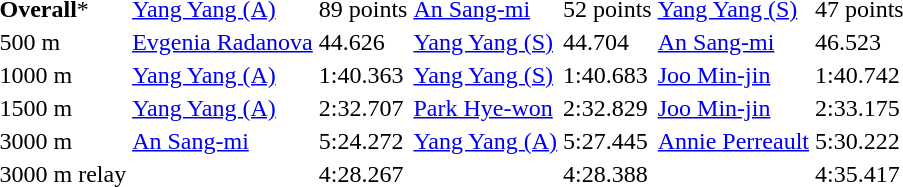<table>
<tr>
<td><strong>Overall</strong>*</td>
<td><a href='#'>Yang Yang (A)</a> <br> </td>
<td>89 points</td>
<td><a href='#'>An Sang-mi</a> <br> </td>
<td>52 points</td>
<td><a href='#'>Yang Yang (S)</a> <br> </td>
<td>47 points</td>
</tr>
<tr>
<td>500 m</td>
<td><a href='#'>Evgenia Radanova</a> <br> </td>
<td>44.626</td>
<td><a href='#'>Yang Yang (S)</a> <br> </td>
<td>44.704</td>
<td><a href='#'>An Sang-mi</a> <br> </td>
<td>46.523</td>
</tr>
<tr>
<td>1000 m</td>
<td><a href='#'>Yang Yang (A)</a> <br> </td>
<td>1:40.363</td>
<td><a href='#'>Yang Yang (S)</a> <br> </td>
<td>1:40.683</td>
<td><a href='#'>Joo Min-jin</a> <br> </td>
<td>1:40.742</td>
</tr>
<tr>
<td>1500 m</td>
<td><a href='#'>Yang Yang (A)</a> <br> </td>
<td>2:32.707</td>
<td><a href='#'>Park Hye-won</a> <br> </td>
<td>2:32.829</td>
<td><a href='#'>Joo Min-jin</a> <br> </td>
<td>2:33.175</td>
</tr>
<tr>
<td>3000 m</td>
<td><a href='#'>An Sang-mi</a> <br> </td>
<td>5:24.272</td>
<td><a href='#'>Yang Yang (A)</a> <br> </td>
<td>5:27.445</td>
<td><a href='#'>Annie Perreault</a> <br> </td>
<td>5:30.222</td>
</tr>
<tr>
<td>3000 m relay</td>
<td></td>
<td>4:28.267</td>
<td></td>
<td>4:28.388</td>
<td></td>
<td>4:35.417</td>
</tr>
</table>
